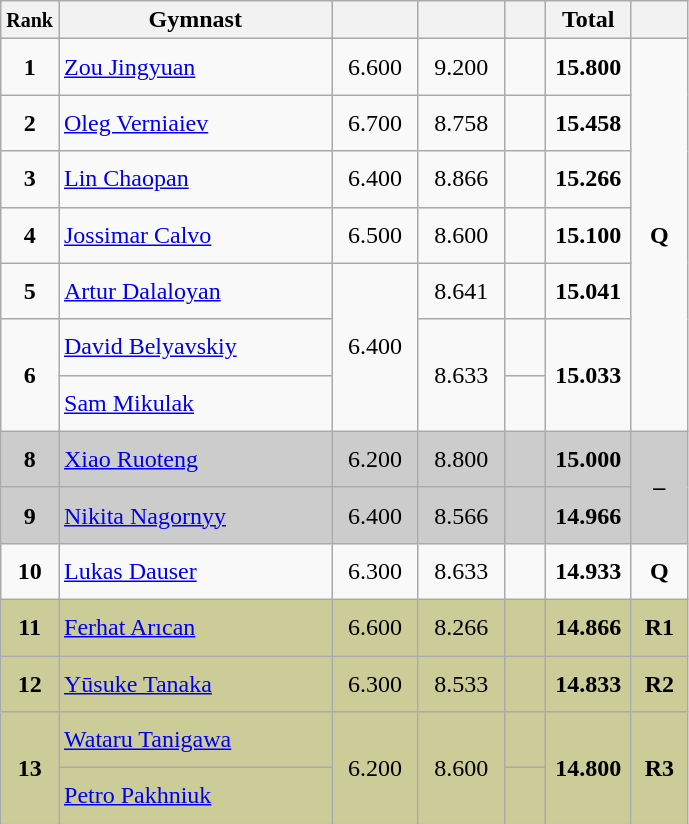<table style="text-align:center;" class="wikitable sortable">
<tr>
<th scope="col" style="width:15px;"><small>Rank</small></th>
<th scope="col" style="width:175px;">Gymnast</th>
<th scope="col" style="width:50px;"><small></small></th>
<th scope="col" style="width:50px;"><small></small></th>
<th scope="col" style="width:20px;"><small></small></th>
<th scope="col" style="width:50px;">Total</th>
<th scope="col" style="width:30px;"><small></small></th>
</tr>
<tr>
<td scope="row" style="text-align:center"><strong>1</strong></td>
<td style="height:30px; text-align:left;"> <a href='#'>Zou Jingyuan</a></td>
<td>6.600</td>
<td>9.200</td>
<td></td>
<td><strong>15.800</strong></td>
<td rowspan=7><strong>Q</strong></td>
</tr>
<tr>
<td scope="row" style="text-align:center"><strong>2</strong></td>
<td style="height:30px; text-align:left;"> <a href='#'>Oleg Verniaiev</a></td>
<td>6.700</td>
<td>8.758</td>
<td></td>
<td><strong>15.458</strong></td>
</tr>
<tr>
<td scope="row" style="text-align:center"><strong>3</strong></td>
<td style="height:30px; text-align:left;"> <a href='#'>Lin Chaopan</a></td>
<td>6.400</td>
<td>8.866</td>
<td></td>
<td><strong>15.266</strong></td>
</tr>
<tr>
<td scope="row" style="text-align:center"><strong>4</strong></td>
<td style="height:30px; text-align:left;"> <a href='#'>Jossimar Calvo</a></td>
<td>6.500</td>
<td>8.600</td>
<td></td>
<td><strong>15.100</strong></td>
</tr>
<tr>
<td scope="row" style="text-align:center"><strong>5</strong></td>
<td style="height:30px; text-align:left;"> <a href='#'>Artur Dalaloyan</a></td>
<td rowspan=3>6.400</td>
<td>8.641</td>
<td></td>
<td><strong>15.041</strong></td>
</tr>
<tr>
<td rowspan=2><strong>6</strong></td>
<td style="height:30px; text-align:left;"> <a href='#'>David Belyavskiy</a></td>
<td rowspan=2>8.633</td>
<td></td>
<td rowspan=2><strong>15.033</strong></td>
</tr>
<tr>
<td style="height:30px; text-align:left;"> <a href='#'>Sam Mikulak</a></td>
<td></td>
</tr>
<tr style="background:#cccccc;">
<td scope="row" style="text-align:center"><strong>8</strong></td>
<td style="height:30px; text-align:left;"> <a href='#'>Xiao Ruoteng</a></td>
<td>6.200</td>
<td>8.800</td>
<td></td>
<td><strong>15.000</strong></td>
<td rowspan=2><strong>–</strong></td>
</tr>
<tr style="background:#cccccc;">
<td scope="row" style="text-align:center"><strong>9</strong></td>
<td style="height:30px; text-align:left;"> <a href='#'>Nikita Nagornyy</a></td>
<td>6.400</td>
<td>8.566</td>
<td></td>
<td><strong>14.966</strong></td>
</tr>
<tr>
<td scope="row" style="text-align:center"><strong>10</strong></td>
<td style="height:30px; text-align:left;"> <a href='#'>Lukas Dauser</a></td>
<td>6.300</td>
<td>8.633</td>
<td></td>
<td><strong>14.933</strong></td>
<td><strong>Q</strong></td>
</tr>
<tr style="background:#cccc99;">
<td scope="row" style="text-align:center"><strong>11</strong></td>
<td style="height:30px; text-align:left;"> <a href='#'>Ferhat Arıcan</a></td>
<td>6.600</td>
<td>8.266</td>
<td></td>
<td><strong>14.866</strong></td>
<td><strong>R1</strong></td>
</tr>
<tr style="background:#cccc99;">
<td scope="row" style="text-align:center"><strong>12</strong></td>
<td style="height:30px; text-align:left;"> <a href='#'>Yūsuke Tanaka</a></td>
<td>6.300</td>
<td>8.533</td>
<td></td>
<td><strong>14.833</strong></td>
<td><strong>R2</strong></td>
</tr>
<tr style="background:#cccc99;">
<td rowspan=2><strong>13</strong></td>
<td style="height:30px; text-align:left;"> <a href='#'>Wataru Tanigawa</a></td>
<td rowspan=2>6.200</td>
<td rowspan=2>8.600</td>
<td></td>
<td rowspan=2><strong>14.800</strong></td>
<td rowspan=2><strong>R3</strong></td>
</tr>
<tr style="background:#cccc99;">
<td style="height:30px; text-align:left;"> <a href='#'>Petro Pakhniuk</a></td>
<td></td>
</tr>
</table>
